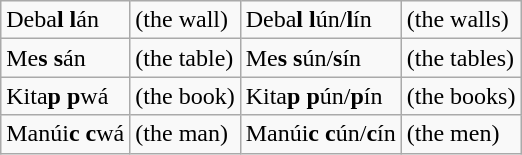<table class=wikitable>
<tr>
<td>Deba<strong>l</strong>  <strong>l</strong>án</td>
<td>(the wall)</td>
<td>Deba<strong>l</strong>  <strong>l</strong>ún/<strong>l</strong>ín</td>
<td>(the walls)</td>
</tr>
<tr>
<td>Me<strong>s</strong>    <strong>s</strong>án</td>
<td>(the table)</td>
<td>Me<strong>s</strong>    <strong>s</strong>ún/<strong>s</strong>ín</td>
<td>(the tables)</td>
</tr>
<tr>
<td>Kita<strong>p</strong>  <strong>p</strong>wá</td>
<td>(the book)</td>
<td>Kita<strong>p</strong>  <strong>p</strong>ún/<strong>p</strong>ín</td>
<td>(the books)</td>
</tr>
<tr>
<td>Manúi<strong>c</strong> <strong>c</strong>wá</td>
<td>(the man)</td>
<td>Manúi<strong>c</strong> <strong>c</strong>ún/<strong>c</strong>ín</td>
<td>(the men)</td>
</tr>
</table>
